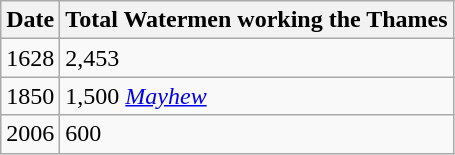<table class="wikitable">
<tr>
<th>Date</th>
<th>Total Watermen working the Thames</th>
</tr>
<tr>
<td>1628</td>
<td>2,453</td>
</tr>
<tr>
<td>1850</td>
<td>1,500 <a href='#'><em>Mayhew</em></a></td>
</tr>
<tr>
<td>2006</td>
<td>600</td>
</tr>
</table>
